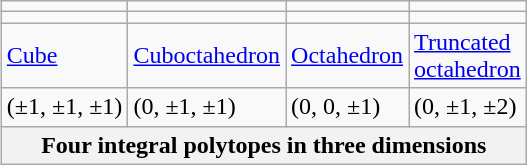<table class="wikitable" align="right">
<tr>
<td></td>
<td></td>
<td></td>
<td></td>
</tr>
<tr>
<td></td>
<td></td>
<td></td>
<td></td>
</tr>
<tr>
<td><a href='#'>Cube</a></td>
<td><a href='#'>Cuboctahedron</a></td>
<td><a href='#'>Octahedron</a></td>
<td><a href='#'>Truncated<br>octahedron</a></td>
</tr>
<tr>
<td>(±1, ±1, ±1)</td>
<td>(0, ±1, ±1)</td>
<td>(0, 0, ±1)</td>
<td>(0, ±1, ±2)</td>
</tr>
<tr>
<th colspan="4">Four integral polytopes in three dimensions</th>
</tr>
</table>
